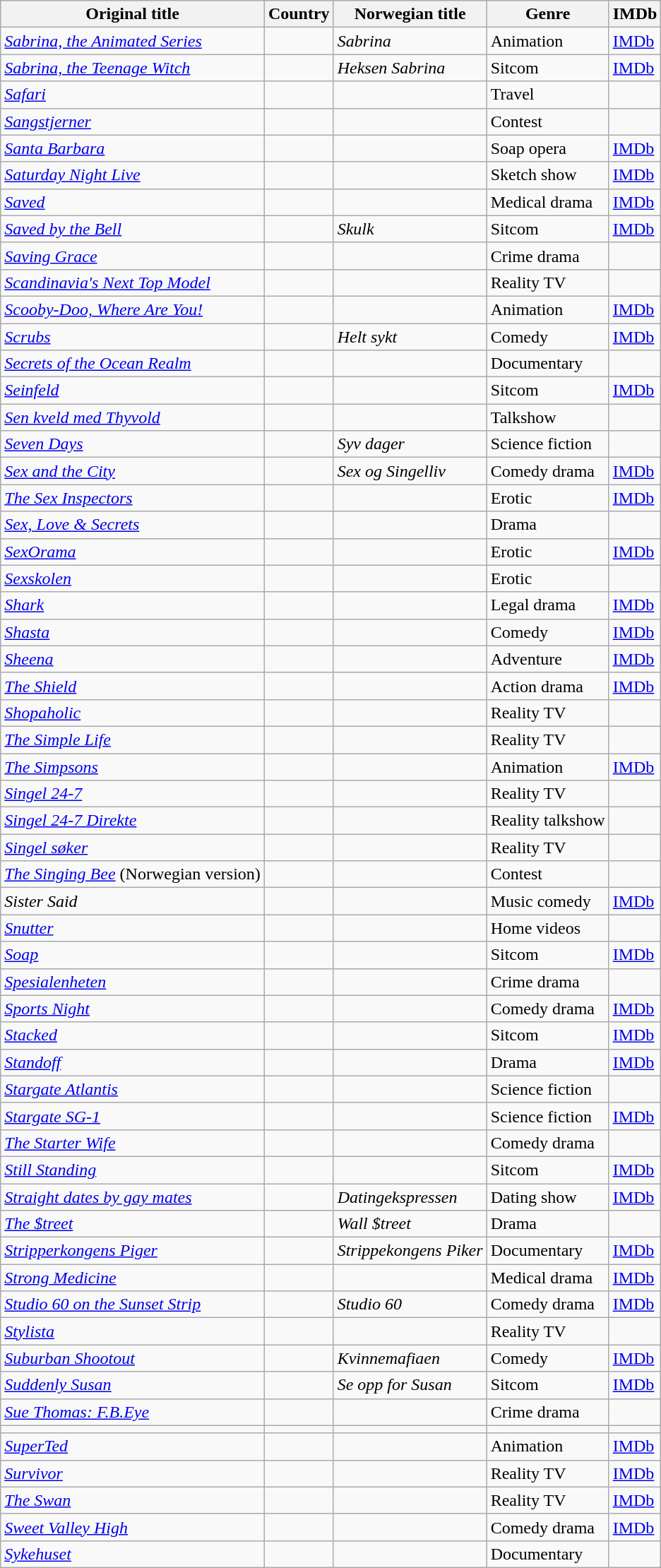<table class="wikitable">
<tr>
<th>Original title</th>
<th>Country</th>
<th>Norwegian title</th>
<th>Genre</th>
<th>IMDb</th>
</tr>
<tr>
<td><em><a href='#'>Sabrina, the Animated Series</a></em></td>
<td></td>
<td><em>Sabrina</em></td>
<td>Animation</td>
<td><a href='#'>IMDb</a></td>
</tr>
<tr>
<td><em><a href='#'>Sabrina, the Teenage Witch</a></em></td>
<td></td>
<td><em>Heksen Sabrina</em></td>
<td>Sitcom</td>
<td><a href='#'>IMDb</a></td>
</tr>
<tr>
<td><em><a href='#'>Safari</a></em></td>
<td></td>
<td></td>
<td>Travel</td>
<td></td>
</tr>
<tr>
<td><em><a href='#'>Sangstjerner</a></em></td>
<td></td>
<td></td>
<td>Contest</td>
<td></td>
</tr>
<tr>
<td><em><a href='#'>Santa Barbara</a></em></td>
<td></td>
<td></td>
<td>Soap opera</td>
<td><a href='#'>IMDb</a></td>
</tr>
<tr>
<td><em><a href='#'>Saturday Night Live</a></em></td>
<td></td>
<td></td>
<td>Sketch show</td>
<td><a href='#'>IMDb</a></td>
</tr>
<tr>
<td><em><a href='#'>Saved</a></em></td>
<td></td>
<td></td>
<td>Medical drama</td>
<td><a href='#'>IMDb</a></td>
</tr>
<tr>
<td><em><a href='#'>Saved by the Bell</a></em></td>
<td></td>
<td><em>Skulk</em></td>
<td>Sitcom</td>
<td><a href='#'>IMDb</a></td>
</tr>
<tr>
<td><em><a href='#'>Saving Grace</a></em></td>
<td></td>
<td></td>
<td>Crime drama</td>
<td></td>
</tr>
<tr>
<td><em><a href='#'>Scandinavia's Next Top Model</a></em></td>
<td>  </td>
<td></td>
<td>Reality TV</td>
<td></td>
</tr>
<tr>
<td><em><a href='#'>Scooby-Doo, Where Are You!</a></em></td>
<td></td>
<td></td>
<td>Animation</td>
<td><a href='#'>IMDb</a></td>
</tr>
<tr>
<td><em><a href='#'>Scrubs</a></em></td>
<td></td>
<td><em>Helt sykt</em></td>
<td>Comedy</td>
<td><a href='#'>IMDb</a></td>
</tr>
<tr>
<td><em><a href='#'>Secrets of the Ocean Realm</a></em></td>
<td></td>
<td></td>
<td>Documentary</td>
<td></td>
</tr>
<tr>
<td><em><a href='#'>Seinfeld</a></em></td>
<td></td>
<td></td>
<td>Sitcom</td>
<td><a href='#'>IMDb</a></td>
</tr>
<tr>
<td><em><a href='#'>Sen kveld med Thyvold</a></em></td>
<td></td>
<td></td>
<td>Talkshow</td>
<td></td>
</tr>
<tr>
<td><em><a href='#'>Seven Days</a></em></td>
<td></td>
<td><em>Syv dager</em></td>
<td>Science fiction</td>
<td></td>
</tr>
<tr>
<td><em><a href='#'>Sex and the City</a></em></td>
<td></td>
<td><em>Sex og Singelliv</em></td>
<td>Comedy drama</td>
<td><a href='#'>IMDb</a></td>
</tr>
<tr>
<td><em><a href='#'>The Sex Inspectors</a></em></td>
<td></td>
<td></td>
<td>Erotic</td>
<td><a href='#'>IMDb</a></td>
</tr>
<tr>
<td><em><a href='#'>Sex, Love & Secrets</a></em></td>
<td></td>
<td></td>
<td>Drama</td>
<td></td>
</tr>
<tr>
<td><em><a href='#'>SexOrama</a></em></td>
<td></td>
<td></td>
<td>Erotic</td>
<td><a href='#'>IMDb</a></td>
</tr>
<tr>
<td><em><a href='#'>Sexskolen</a></em></td>
<td></td>
<td></td>
<td>Erotic</td>
<td></td>
</tr>
<tr>
<td><em><a href='#'>Shark</a></em></td>
<td></td>
<td></td>
<td>Legal drama</td>
<td><a href='#'>IMDb</a></td>
</tr>
<tr>
<td><em><a href='#'>Shasta</a></em></td>
<td></td>
<td></td>
<td>Comedy</td>
<td><a href='#'>IMDb</a></td>
</tr>
<tr>
<td><em><a href='#'>Sheena</a></em></td>
<td></td>
<td></td>
<td>Adventure</td>
<td><a href='#'>IMDb</a></td>
</tr>
<tr>
<td><em><a href='#'>The Shield</a></em></td>
<td></td>
<td></td>
<td>Action drama</td>
<td><a href='#'>IMDb</a></td>
</tr>
<tr>
<td><em><a href='#'>Shopaholic</a></em></td>
<td></td>
<td></td>
<td>Reality TV</td>
<td></td>
</tr>
<tr>
<td><em><a href='#'>The Simple Life</a></em></td>
<td></td>
<td></td>
<td>Reality TV</td>
<td></td>
</tr>
<tr>
<td><em><a href='#'>The Simpsons</a></em></td>
<td></td>
<td></td>
<td>Animation</td>
<td><a href='#'>IMDb</a></td>
</tr>
<tr>
<td><em><a href='#'>Singel 24-7</a></em></td>
<td></td>
<td></td>
<td>Reality TV</td>
<td></td>
</tr>
<tr>
<td><em><a href='#'>Singel 24-7 Direkte</a></em></td>
<td></td>
<td></td>
<td>Reality talkshow</td>
<td></td>
</tr>
<tr>
<td><em><a href='#'>Singel søker</a></em></td>
<td></td>
<td></td>
<td>Reality TV</td>
<td></td>
</tr>
<tr>
<td><em><a href='#'>The Singing Bee</a></em>   (Norwegian version)</td>
<td></td>
<td></td>
<td>Contest</td>
<td></td>
</tr>
<tr>
<td><em>Sister Said</em></td>
<td></td>
<td></td>
<td>Music comedy</td>
<td><a href='#'>IMDb</a></td>
</tr>
<tr>
<td><em><a href='#'>Snutter</a></em></td>
<td></td>
<td></td>
<td>Home videos</td>
<td></td>
</tr>
<tr>
<td><em><a href='#'>Soap</a></em></td>
<td></td>
<td></td>
<td>Sitcom</td>
<td><a href='#'>IMDb</a></td>
</tr>
<tr>
<td><em><a href='#'>Spesialenheten</a></em></td>
<td></td>
<td></td>
<td>Crime drama</td>
<td></td>
</tr>
<tr>
<td><em><a href='#'>Sports Night</a></em></td>
<td></td>
<td></td>
<td>Comedy drama</td>
<td><a href='#'>IMDb</a></td>
</tr>
<tr>
<td><em><a href='#'>Stacked</a></em></td>
<td></td>
<td></td>
<td>Sitcom</td>
<td><a href='#'>IMDb</a></td>
</tr>
<tr>
<td><em><a href='#'>Standoff</a></em></td>
<td></td>
<td></td>
<td>Drama</td>
<td><a href='#'>IMDb</a></td>
</tr>
<tr>
<td><em><a href='#'>Stargate Atlantis</a></em></td>
<td></td>
<td></td>
<td>Science fiction</td>
<td></td>
</tr>
<tr>
<td><em><a href='#'>Stargate SG-1</a></em></td>
<td></td>
<td></td>
<td>Science fiction</td>
<td><a href='#'>IMDb</a></td>
</tr>
<tr>
<td><em><a href='#'>The Starter Wife</a></em></td>
<td></td>
<td></td>
<td>Comedy drama</td>
<td></td>
</tr>
<tr>
<td><em><a href='#'>Still Standing</a></em></td>
<td></td>
<td></td>
<td>Sitcom</td>
<td><a href='#'>IMDb</a></td>
</tr>
<tr>
<td><em><a href='#'>Straight dates by gay mates</a></em></td>
<td></td>
<td><em>Datingekspressen</em></td>
<td>Dating show</td>
<td><a href='#'>IMDb</a></td>
</tr>
<tr>
<td><em><a href='#'>The $treet</a></em></td>
<td></td>
<td><em>Wall $treet</em></td>
<td>Drama</td>
<td></td>
</tr>
<tr>
<td><em><a href='#'>Stripperkongens Piger</a></em></td>
<td></td>
<td><em>Strippekongens Piker</em></td>
<td>Documentary</td>
<td><a href='#'>IMDb</a></td>
</tr>
<tr>
<td><em><a href='#'>Strong Medicine</a></em></td>
<td></td>
<td></td>
<td>Medical drama</td>
<td><a href='#'>IMDb</a></td>
</tr>
<tr>
<td><em><a href='#'>Studio 60 on the Sunset Strip</a></em></td>
<td></td>
<td><em>Studio 60</em></td>
<td>Comedy drama</td>
<td><a href='#'>IMDb</a></td>
</tr>
<tr>
<td><em><a href='#'>Stylista</a></em></td>
<td></td>
<td></td>
<td>Reality TV</td>
<td></td>
</tr>
<tr>
<td><em><a href='#'>Suburban Shootout</a></em></td>
<td></td>
<td><em>Kvinnemafiaen</em></td>
<td>Comedy</td>
<td><a href='#'>IMDb</a></td>
</tr>
<tr>
<td><em><a href='#'>Suddenly Susan</a></em></td>
<td></td>
<td><em>Se opp for Susan</em></td>
<td>Sitcom</td>
<td><a href='#'>IMDb</a></td>
</tr>
<tr>
<td><em><a href='#'>Sue Thomas: F.B.Eye</a></em></td>
<td> </td>
<td></td>
<td>Crime drama</td>
<td></td>
</tr>
<tr>
<td><em></em></td>
<td></td>
<td></td>
<td></td>
<td></td>
</tr>
<tr>
<td><em><a href='#'>SuperTed</a></em></td>
<td></td>
<td></td>
<td>Animation</td>
<td><a href='#'>IMDb</a></td>
</tr>
<tr>
<td><em><a href='#'>Survivor</a></em></td>
<td></td>
<td></td>
<td>Reality TV</td>
<td><a href='#'>IMDb</a></td>
</tr>
<tr>
<td><em><a href='#'>The Swan</a></em></td>
<td></td>
<td></td>
<td>Reality TV</td>
<td><a href='#'>IMDb</a></td>
</tr>
<tr>
<td><em><a href='#'>Sweet Valley High</a></em></td>
<td></td>
<td></td>
<td>Comedy drama</td>
<td><a href='#'>IMDb</a></td>
</tr>
<tr>
<td><em><a href='#'>Sykehuset</a></em></td>
<td></td>
<td></td>
<td>Documentary</td>
<td></td>
</tr>
</table>
